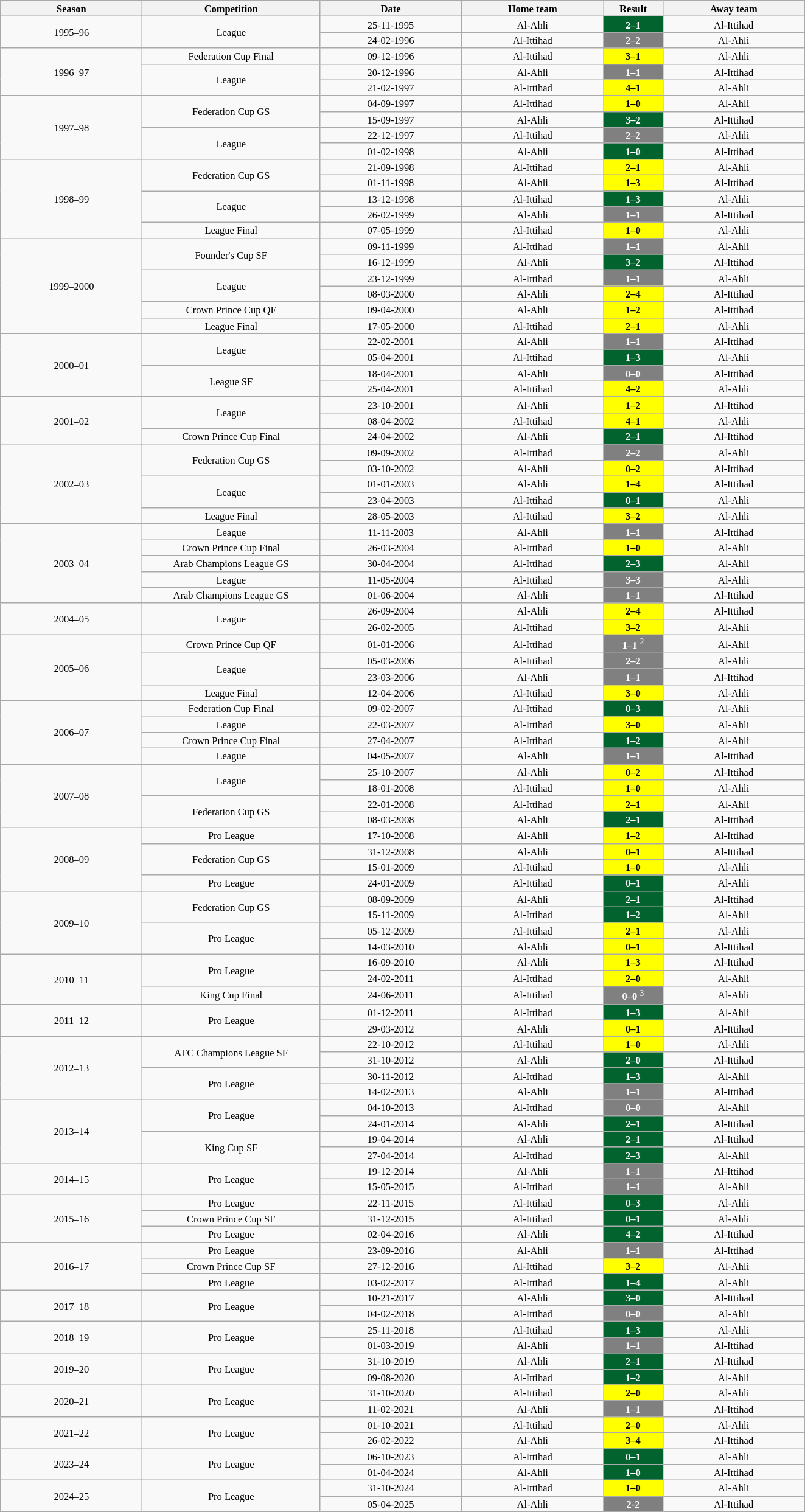<table class="wikitable" style="text-align: center; width=20%; font-size: 11px">
<tr>
<th rowspan=1 width=12%><strong>Season</strong></th>
<th rowspan=1 width=15%><strong>Competition</strong></th>
<th rowspan=1 width=12%><strong>Date</strong></th>
<th rowspan=1 width=12%><strong>Home team</strong></th>
<th rowspan=1 width=5%><strong>Result</strong></th>
<th rowspan=1 width=12%><strong>Away team</strong></th>
</tr>
<tr>
<td rowspan=2>1995–96</td>
<td rowspan=2>League</td>
<td>25-11-1995</td>
<td>Al-Ahli</td>
<td style="background:#03632e; color:white;"><strong>2–1</strong></td>
<td>Al-Ittihad</td>
</tr>
<tr>
<td>24-02-1996</td>
<td>Al-Ittihad</td>
<td style="background:#808080; color:white;"><strong>2–2</strong></td>
<td>Al-Ahli</td>
</tr>
<tr>
<td rowspan=3>1996–97</td>
<td>Federation Cup Final</td>
<td>09-12-1996</td>
<td>Al-Ittihad</td>
<td style="background:Yellow; color:black;"><strong>3–1</strong></td>
<td>Al-Ahli</td>
</tr>
<tr>
<td rowspan=2>League</td>
<td>20-12-1996</td>
<td>Al-Ahli</td>
<td style="background:#808080; color:white;"><strong>1–1</strong></td>
<td>Al-Ittihad</td>
</tr>
<tr>
<td>21-02-1997</td>
<td>Al-Ittihad</td>
<td style="background:Yellow; color:black;"><strong>4–1</strong></td>
<td>Al-Ahli</td>
</tr>
<tr>
<td rowspan=4>1997–98</td>
<td rowspan=2>Federation Cup GS</td>
<td>04-09-1997</td>
<td>Al-Ittihad</td>
<td style="background:Yellow; color:black;"><strong>1–0</strong></td>
<td>Al-Ahli</td>
</tr>
<tr>
<td>15-09-1997</td>
<td>Al-Ahli</td>
<td style="background:#03632e; color:white;"><strong>3–2</strong></td>
<td>Al-Ittihad</td>
</tr>
<tr>
<td rowspan=2>League</td>
<td>22-12-1997</td>
<td>Al-Ittihad</td>
<td style="background:#808080; color:white;"><strong>2–2</strong></td>
<td>Al-Ahli</td>
</tr>
<tr>
<td>01-02-1998</td>
<td>Al-Ahli</td>
<td style="background:#03632e; color:white;"><strong>1–0</strong></td>
<td>Al-Ittihad</td>
</tr>
<tr>
<td rowspan=5>1998–99</td>
<td rowspan=2>Federation Cup GS</td>
<td>21-09-1998</td>
<td>Al-Ittihad</td>
<td style="background:Yellow; color:black;"><strong>2–1</strong></td>
<td>Al-Ahli</td>
</tr>
<tr>
<td>01-11-1998</td>
<td>Al-Ahli</td>
<td style="background:Yellow; color:black;"><strong>1–3</strong></td>
<td>Al-Ittihad</td>
</tr>
<tr>
<td rowspan=2>League</td>
<td>13-12-1998</td>
<td>Al-Ittihad</td>
<td style="background:#03632e; color:white;"><strong>1–3</strong></td>
<td>Al-Ahli</td>
</tr>
<tr>
<td>26-02-1999</td>
<td>Al-Ahli</td>
<td style="background:#808080; color:white;"><strong>1–1</strong></td>
<td>Al-Ittihad</td>
</tr>
<tr>
<td>League Final</td>
<td>07-05-1999</td>
<td>Al-Ittihad</td>
<td style="background:Yellow; color:black;"><strong>1–0</strong></td>
<td>Al-Ahli</td>
</tr>
<tr>
<td rowspan=6>1999–2000</td>
<td rowspan=2>Founder's Cup SF</td>
<td>09-11-1999</td>
<td>Al-Ittihad</td>
<td style="background:#808080; color:white;"><strong>1–1</strong></td>
<td>Al-Ahli</td>
</tr>
<tr>
<td>16-12-1999</td>
<td>Al-Ahli</td>
<td style="background:#03632e; color:white;"><strong>3–2</strong></td>
<td>Al-Ittihad</td>
</tr>
<tr>
<td rowspan=2>League</td>
<td>23-12-1999</td>
<td>Al-Ittihad</td>
<td style="background:#808080; color:white;"><strong>1–1</strong></td>
<td>Al-Ahli</td>
</tr>
<tr>
<td>08-03-2000</td>
<td>Al-Ahli</td>
<td style="background:Yellow; color:black;"><strong>2–4</strong></td>
<td>Al-Ittihad</td>
</tr>
<tr>
<td>Crown Prince Cup QF</td>
<td>09-04-2000</td>
<td>Al-Ahli</td>
<td style="background:Yellow; color:black;"><strong>1–2</strong></td>
<td>Al-Ittihad</td>
</tr>
<tr>
<td>League Final</td>
<td>17-05-2000</td>
<td>Al-Ittihad</td>
<td style="background:Yellow; color:black;"><strong>2–1</strong></td>
<td>Al-Ahli</td>
</tr>
<tr>
<td rowspan=4>2000–01</td>
<td rowspan=2>League</td>
<td>22-02-2001</td>
<td>Al-Ahli</td>
<td style="background:#808080; color:white;"><strong>1–1</strong></td>
<td>Al-Ittihad</td>
</tr>
<tr>
<td>05-04-2001</td>
<td>Al-Ittihad</td>
<td style="background:#03632e; color:white;"><strong>1–3</strong></td>
<td>Al-Ahli</td>
</tr>
<tr>
<td rowspan=2>League SF</td>
<td>18-04-2001</td>
<td>Al-Ahli</td>
<td style="background:#808080; color:white;"><strong>0–0</strong></td>
<td>Al-Ittihad</td>
</tr>
<tr>
<td>25-04-2001</td>
<td>Al-Ittihad</td>
<td style="background:Yellow; color:black;"><strong>4–2</strong></td>
<td>Al-Ahli</td>
</tr>
<tr>
<td rowspan=3>2001–02</td>
<td rowspan=2>League</td>
<td>23-10-2001</td>
<td>Al-Ahli</td>
<td style="background:Yellow; color:black;"><strong>1–2</strong></td>
<td>Al-Ittihad</td>
</tr>
<tr>
<td>08-04-2002</td>
<td>Al-Ittihad</td>
<td style="background:Yellow; color:black;"><strong>4–1</strong></td>
<td>Al-Ahli</td>
</tr>
<tr>
<td>Crown Prince Cup Final</td>
<td>24-04-2002</td>
<td>Al-Ahli</td>
<td style="background:#03632e; color:white;"><strong>2–1</strong></td>
<td>Al-Ittihad</td>
</tr>
<tr>
<td rowspan=5>2002–03</td>
<td rowspan=2>Federation Cup GS</td>
<td>09-09-2002</td>
<td>Al-Ittihad</td>
<td style="background:#808080; color:white;"><strong>2–2</strong></td>
<td>Al-Ahli</td>
</tr>
<tr>
<td>03-10-2002</td>
<td>Al-Ahli</td>
<td style="background:Yellow; color:black;"><strong>0–2</strong></td>
<td>Al-Ittihad</td>
</tr>
<tr>
<td rowspan=2>League</td>
<td>01-01-2003</td>
<td>Al-Ahli</td>
<td style="background:Yellow; color:black;"><strong>1–4</strong></td>
<td>Al-Ittihad</td>
</tr>
<tr>
<td>23-04-2003</td>
<td>Al-Ittihad</td>
<td style="background:#03632e; color:white;"><strong>0–1</strong></td>
<td>Al-Ahli</td>
</tr>
<tr>
<td>League Final</td>
<td>28-05-2003</td>
<td>Al-Ittihad</td>
<td style="background:Yellow; color:black;"><strong>3–2</strong></td>
<td>Al-Ahli</td>
</tr>
<tr>
<td rowspan=5>2003–04</td>
<td>League</td>
<td>11-11-2003</td>
<td>Al-Ahli</td>
<td style="background:#808080; color:white;"><strong>1–1</strong></td>
<td>Al-Ittihad</td>
</tr>
<tr>
<td>Crown Prince Cup Final</td>
<td>26-03-2004</td>
<td>Al-Ittihad</td>
<td style="background:Yellow; color:black;"><strong>1–0</strong></td>
<td>Al-Ahli</td>
</tr>
<tr>
<td>Arab Champions League GS</td>
<td>30-04-2004</td>
<td>Al-Ittihad</td>
<td style="background:#03632e; color:white;"><strong>2–3</strong></td>
<td>Al-Ahli</td>
</tr>
<tr>
<td>League</td>
<td>11-05-2004</td>
<td>Al-Ittihad</td>
<td style="background:#808080; color:white;"><strong>3–3</strong></td>
<td>Al-Ahli</td>
</tr>
<tr>
<td>Arab Champions League GS</td>
<td>01-06-2004</td>
<td>Al-Ahli</td>
<td style="background:#808080; color:white;"><strong>1–1</strong></td>
<td>Al-Ittihad</td>
</tr>
<tr>
<td rowspan=2>2004–05</td>
<td rowspan=2>League</td>
<td>26-09-2004</td>
<td>Al-Ahli</td>
<td style="background:Yellow; color:black;"><strong>2–4</strong></td>
<td>Al-Ittihad</td>
</tr>
<tr>
<td>26-02-2005</td>
<td>Al-Ittihad</td>
<td style="background:Yellow; color:black;"><strong>3–2</strong></td>
<td>Al-Ahli</td>
</tr>
<tr>
<td rowspan=4>2005–06</td>
<td>Crown Prince Cup QF</td>
<td>01-01-2006</td>
<td>Al-Ittihad</td>
<td style="background:#808080; color:white;"><strong>1–1</strong> <sup>2</sup></td>
<td>Al-Ahli</td>
</tr>
<tr>
<td rowspan=2>League</td>
<td>05-03-2006</td>
<td>Al-Ittihad</td>
<td style="background:#808080; color:white;"><strong>2–2</strong></td>
<td>Al-Ahli</td>
</tr>
<tr>
<td>23-03-2006</td>
<td>Al-Ahli</td>
<td style="background:#808080; color:white;"><strong>1–1</strong></td>
<td>Al-Ittihad</td>
</tr>
<tr>
<td>League Final</td>
<td>12-04-2006</td>
<td>Al-Ittihad</td>
<td style="background:Yellow; color:black;"><strong>3–0</strong></td>
<td>Al-Ahli</td>
</tr>
<tr>
<td rowspan=4>2006–07</td>
<td>Federation Cup Final</td>
<td>09-02-2007</td>
<td>Al-Ittihad</td>
<td style="background:#03632e; color:white;"><strong>0–3</strong></td>
<td>Al-Ahli</td>
</tr>
<tr>
<td>League</td>
<td>22-03-2007</td>
<td>Al-Ittihad</td>
<td style="background:Yellow; color:black;"><strong>3–0</strong></td>
<td>Al-Ahli</td>
</tr>
<tr>
<td>Crown Prince Cup Final</td>
<td>27-04-2007</td>
<td>Al-Ittihad</td>
<td style="background:#03632e; color:white;"><strong>1–2</strong></td>
<td>Al-Ahli</td>
</tr>
<tr>
<td>League</td>
<td>04-05-2007</td>
<td>Al-Ahli</td>
<td style="background:#808080; color:white;"><strong>1–1</strong></td>
<td>Al-Ittihad</td>
</tr>
<tr>
<td rowspan=4>2007–08</td>
<td rowspan=2>League</td>
<td>25-10-2007</td>
<td>Al-Ahli</td>
<td style="background:Yellow; color:black;"><strong>0–2</strong></td>
<td>Al-Ittihad</td>
</tr>
<tr>
<td>18-01-2008</td>
<td>Al-Ittihad</td>
<td style="background:Yellow; color:black;"><strong>1–0</strong></td>
<td>Al-Ahli</td>
</tr>
<tr>
<td rowspan=2>Federation Cup GS</td>
<td>22-01-2008</td>
<td>Al-Ittihad</td>
<td style="background:Yellow; color:black;"><strong>2–1</strong></td>
<td>Al-Ahli</td>
</tr>
<tr>
<td>08-03-2008</td>
<td>Al-Ahli</td>
<td style="background:#03632e; color:white;"><strong>2–1</strong></td>
<td>Al-Ittihad</td>
</tr>
<tr>
<td rowspan=4>2008–09</td>
<td>Pro League</td>
<td>17-10-2008</td>
<td>Al-Ahli</td>
<td style="background:Yellow; color:black;"><strong>1–2</strong></td>
<td>Al-Ittihad</td>
</tr>
<tr>
<td rowspan=2>Federation Cup GS</td>
<td>31-12-2008</td>
<td>Al-Ahli</td>
<td style="background:Yellow; color:black;"><strong>0–1</strong></td>
<td>Al-Ittihad</td>
</tr>
<tr>
<td>15-01-2009</td>
<td>Al-Ittihad</td>
<td style="background:Yellow; color:black;"><strong>1–0</strong></td>
<td>Al-Ahli</td>
</tr>
<tr>
<td>Pro League</td>
<td>24-01-2009</td>
<td>Al-Ittihad</td>
<td style="background:#03632e; color:white;"><strong>0–1</strong></td>
<td>Al-Ahli</td>
</tr>
<tr>
<td rowspan=4>2009–10</td>
<td rowspan=2>Federation Cup GS</td>
<td>08-09-2009</td>
<td>Al-Ahli</td>
<td style="background:#03632e; color:white;"><strong>2–1</strong></td>
<td>Al-Ittihad</td>
</tr>
<tr>
<td>15-11-2009</td>
<td>Al-Ittihad</td>
<td style="background:#03632e; color:white;"><strong>1–2</strong></td>
<td>Al-Ahli</td>
</tr>
<tr>
<td rowspan=2>Pro League</td>
<td>05-12-2009</td>
<td>Al-Ittihad</td>
<td style="background:Yellow; color:black;"><strong>2–1</strong></td>
<td>Al-Ahli</td>
</tr>
<tr>
<td>14-03-2010</td>
<td>Al-Ahli</td>
<td style="background:Yellow; color:black;"><strong>0–1</strong></td>
<td>Al-Ittihad</td>
</tr>
<tr>
<td rowspan=3>2010–11</td>
<td rowspan=2>Pro League</td>
<td>16-09-2010</td>
<td>Al-Ahli</td>
<td style="background:Yellow; color:black;"><strong>1–3</strong></td>
<td>Al-Ittihad</td>
</tr>
<tr>
<td>24-02-2011</td>
<td>Al-Ittihad</td>
<td style="background:Yellow; color:black;"><strong>2–0</strong></td>
<td>Al-Ahli</td>
</tr>
<tr>
<td>King Cup Final</td>
<td>24-06-2011</td>
<td>Al-Ittihad</td>
<td style="background:#808080; color:white;"><strong>0–0</strong> <sup>3</sup></td>
<td>Al-Ahli</td>
</tr>
<tr>
<td rowspan=2>2011–12</td>
<td rowspan=2>Pro League</td>
<td>01-12-2011</td>
<td>Al-Ittihad</td>
<td style="background:#03632e; color:white;"><strong>1–3</strong></td>
<td>Al-Ahli</td>
</tr>
<tr>
<td>29-03-2012</td>
<td>Al-Ahli</td>
<td style="background:Yellow; color:black;"><strong>0–1</strong></td>
<td>Al-Ittihad</td>
</tr>
<tr>
<td rowspan=4>2012–13</td>
<td rowspan=2>AFC Champions League SF</td>
<td>22-10-2012</td>
<td>Al-Ittihad</td>
<td style="background:Yellow; color:black;"><strong>1–0</strong></td>
<td>Al-Ahli</td>
</tr>
<tr>
<td>31-10-2012</td>
<td>Al-Ahli</td>
<td style="background:#03632e; color:white;"><strong>2–0</strong></td>
<td>Al-Ittihad</td>
</tr>
<tr>
<td rowspan=2>Pro League</td>
<td>30-11-2012</td>
<td>Al-Ittihad</td>
<td style="background:#03632e; color:white;"><strong>1–3</strong></td>
<td>Al-Ahli</td>
</tr>
<tr>
<td>14-02-2013</td>
<td>Al-Ahli</td>
<td style="background:#808080; color:white;"><strong>1–1</strong></td>
<td>Al-Ittihad</td>
</tr>
<tr>
<td rowspan=4>2013–14</td>
<td rowspan=2>Pro League</td>
<td>04-10-2013</td>
<td>Al-Ittihad</td>
<td style="background:#808080; color:white;"><strong>0–0</strong></td>
<td>Al-Ahli</td>
</tr>
<tr>
<td>24-01-2014</td>
<td>Al-Ahli</td>
<td style="background:#03632e; color:white;"><strong>2–1</strong></td>
<td>Al-Ittihad</td>
</tr>
<tr>
<td rowspan=2>King Cup SF</td>
<td>19-04-2014</td>
<td>Al-Ahli</td>
<td style="background:#03632e; color:white;"><strong>2–1</strong></td>
<td>Al-Ittihad</td>
</tr>
<tr>
<td>27-04-2014</td>
<td>Al-Ittihad</td>
<td style="background:#03632e; color:white;"><strong>2–3</strong></td>
<td>Al-Ahli</td>
</tr>
<tr>
<td rowspan=2>2014–15</td>
<td rowspan=2>Pro League</td>
<td>19-12-2014</td>
<td>Al-Ahli</td>
<td style="background:#808080; color:white;"><strong>1–1</strong></td>
<td>Al-Ittihad</td>
</tr>
<tr>
<td>15-05-2015</td>
<td>Al-Ittihad</td>
<td style="background:#808080; color:white;"><strong>1–1</strong></td>
<td>Al-Ahli</td>
</tr>
<tr>
<td rowspan=3>2015–16</td>
<td>Pro League</td>
<td>22-11-2015</td>
<td>Al-Ittihad</td>
<td style="background:#03632e; color:white;"><strong>0–3</strong></td>
<td>Al-Ahli</td>
</tr>
<tr>
<td>Crown Prince Cup SF</td>
<td>31-12-2015</td>
<td>Al-Ittihad</td>
<td style="background:#03632e; color:white;"><strong>0–1</strong></td>
<td>Al-Ahli</td>
</tr>
<tr>
<td>Pro League</td>
<td>02-04-2016</td>
<td>Al-Ahli</td>
<td style="background:#03632e; color:white;"><strong>4–2</strong></td>
<td>Al-Ittihad</td>
</tr>
<tr>
<td rowspan=3>2016–17</td>
<td>Pro League</td>
<td>23-09-2016</td>
<td>Al-Ahli</td>
<td style="background:#808080; color:white;"><strong>1–1</strong></td>
<td>Al-Ittihad</td>
</tr>
<tr>
<td>Crown Prince Cup SF</td>
<td>27-12-2016</td>
<td>Al-Ittihad</td>
<td style="background:Yellow; color:black;"><strong>3–2</strong></td>
<td>Al-Ahli</td>
</tr>
<tr>
<td>Pro League</td>
<td>03-02-2017</td>
<td>Al-Ittihad</td>
<td style="background:#03632e; color:white;"><strong>1–4</strong></td>
<td>Al-Ahli</td>
</tr>
<tr>
<td rowspan=2>2017–18</td>
<td rowspan=2>Pro League</td>
<td>10-21-2017</td>
<td>Al-Ahli</td>
<td style="background:#03632e; color:white;"><strong>3–0</strong></td>
<td>Al-Ittihad</td>
</tr>
<tr>
<td>04-02-2018</td>
<td>Al-Ittihad</td>
<td style="background:#808080; color:white;"><strong>0–0</strong></td>
<td>Al-Ahli</td>
</tr>
<tr>
<td rowspan=2>2018–19</td>
<td rowspan=2>Pro League</td>
<td>25-11-2018</td>
<td>Al-Ittihad</td>
<td style="background:#03632e; color:white;"><strong>1–3</strong></td>
<td>Al-Ahli</td>
</tr>
<tr>
<td>01-03-2019</td>
<td>Al-Ahli</td>
<td style="background:#808080; color:white;"><strong>1–1</strong></td>
<td>Al-Ittihad</td>
</tr>
<tr>
<td rowspan=2>2019–20</td>
<td rowspan=2>Pro League</td>
<td>31-10-2019</td>
<td>Al-Ahli</td>
<td style="background:#03632e; color:white;"><strong>2–1</strong></td>
<td>Al-Ittihad</td>
</tr>
<tr>
<td>09-08-2020</td>
<td>Al-Ittihad</td>
<td style="background:#03632e; color:white;"><strong>1–2</strong></td>
<td>Al-Ahli</td>
</tr>
<tr>
<td rowspan=2>2020–21</td>
<td rowspan=2>Pro League</td>
<td>31-10-2020</td>
<td>Al-Ittihad</td>
<td style="background:Yellow; color:black;"><strong>2–0</strong></td>
<td>Al-Ahli</td>
</tr>
<tr>
<td>11-02-2021</td>
<td>Al-Ahli</td>
<td style="background:#808080; color:white;"><strong>1–1</strong></td>
<td>Al-Ittihad</td>
</tr>
<tr>
<td rowspan=2>2021–22</td>
<td rowspan=2>Pro League</td>
<td>01-10-2021</td>
<td>Al-Ittihad</td>
<td style="background:Yellow; color:black;"><strong>2–0</strong></td>
<td>Al-Ahli</td>
</tr>
<tr>
<td>26-02-2022</td>
<td>Al-Ahli</td>
<td style="background:Yellow; color:black;"><strong>3–4</strong></td>
<td>Al-Ittihad</td>
</tr>
<tr>
<td rowspan=2>2023–24</td>
<td rowspan=2>Pro League</td>
<td>06-10-2023</td>
<td>Al-Ittihad</td>
<td style="background:#03632e; color:white;"><strong>0–1</strong></td>
<td>Al-Ahli</td>
</tr>
<tr>
<td>01-04-2024</td>
<td>Al-Ahli</td>
<td style="background:#03632e; color:white;"><strong>1–0</strong></td>
<td>Al-Ittihad</td>
</tr>
<tr>
<td rowspan=2>2024–25</td>
<td rowspan=2>Pro League</td>
<td>31-10-2024</td>
<td>Al-Ittihad</td>
<td style="background:Yellow; color:black;"><strong>1–0</strong></td>
<td>Al-Ahli</td>
</tr>
<tr>
<td>05-04-2025</td>
<td>Al-Ahli</td>
<td style="background:#808080; color:white;"><strong>2-2</strong></td>
<td>Al-Ittihad</td>
</tr>
</table>
